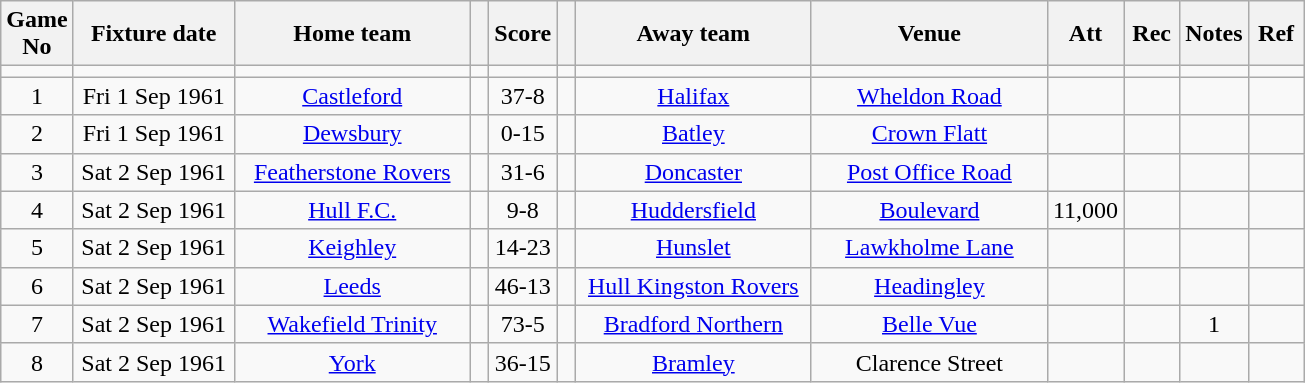<table class="wikitable" style="text-align:center;">
<tr>
<th width=20 abbr="No">Game No</th>
<th width=100 abbr="Date">Fixture date</th>
<th width=150 abbr="Home team">Home team</th>
<th width=5 abbr="space"></th>
<th width=20 abbr="Score">Score</th>
<th width=5 abbr="space"></th>
<th width=150 abbr="Away team">Away team</th>
<th width=150 abbr="Venue">Venue</th>
<th width=30 abbr="Att">Att</th>
<th width=30 abbr="Rec">Rec</th>
<th width=20 abbr="Notes">Notes</th>
<th width=30 abbr="Ref">Ref</th>
</tr>
<tr>
<td></td>
<td></td>
<td></td>
<td></td>
<td></td>
<td></td>
<td></td>
<td></td>
<td></td>
<td></td>
<td></td>
<td></td>
</tr>
<tr>
<td>1</td>
<td>Fri 1 Sep 1961</td>
<td><a href='#'>Castleford</a></td>
<td></td>
<td>37-8</td>
<td></td>
<td><a href='#'>Halifax</a></td>
<td><a href='#'>Wheldon Road</a></td>
<td></td>
<td></td>
<td></td>
<td></td>
</tr>
<tr>
<td>2</td>
<td>Fri 1 Sep 1961</td>
<td><a href='#'>Dewsbury</a></td>
<td></td>
<td>0-15</td>
<td></td>
<td><a href='#'>Batley</a></td>
<td><a href='#'>Crown Flatt</a></td>
<td></td>
<td></td>
<td></td>
<td></td>
</tr>
<tr>
<td>3</td>
<td>Sat 2 Sep 1961</td>
<td><a href='#'>Featherstone Rovers</a></td>
<td></td>
<td>31-6</td>
<td></td>
<td><a href='#'>Doncaster</a></td>
<td><a href='#'>Post Office Road</a></td>
<td></td>
<td></td>
<td></td>
<td></td>
</tr>
<tr>
<td>4</td>
<td>Sat 2 Sep 1961</td>
<td><a href='#'>Hull F.C.</a></td>
<td></td>
<td>9-8</td>
<td></td>
<td><a href='#'>Huddersfield</a></td>
<td><a href='#'>Boulevard</a></td>
<td>11,000</td>
<td></td>
<td></td>
<td></td>
</tr>
<tr>
<td>5</td>
<td>Sat 2 Sep 1961</td>
<td><a href='#'>Keighley</a></td>
<td></td>
<td>14-23</td>
<td></td>
<td><a href='#'>Hunslet</a></td>
<td><a href='#'>Lawkholme Lane</a></td>
<td></td>
<td></td>
<td></td>
<td></td>
</tr>
<tr>
<td>6</td>
<td>Sat 2 Sep 1961</td>
<td><a href='#'>Leeds</a></td>
<td></td>
<td>46-13</td>
<td></td>
<td><a href='#'>Hull Kingston Rovers</a></td>
<td><a href='#'>Headingley</a></td>
<td></td>
<td></td>
<td></td>
<td></td>
</tr>
<tr>
<td>7</td>
<td>Sat 2 Sep 1961</td>
<td><a href='#'>Wakefield Trinity</a></td>
<td></td>
<td>73-5</td>
<td></td>
<td><a href='#'>Bradford Northern</a></td>
<td><a href='#'>Belle Vue</a></td>
<td></td>
<td></td>
<td>1</td>
<td></td>
</tr>
<tr>
<td>8</td>
<td>Sat 2 Sep 1961</td>
<td><a href='#'>York</a></td>
<td></td>
<td>36-15</td>
<td></td>
<td><a href='#'>Bramley</a></td>
<td>Clarence Street</td>
<td></td>
<td></td>
<td></td>
<td></td>
</tr>
</table>
